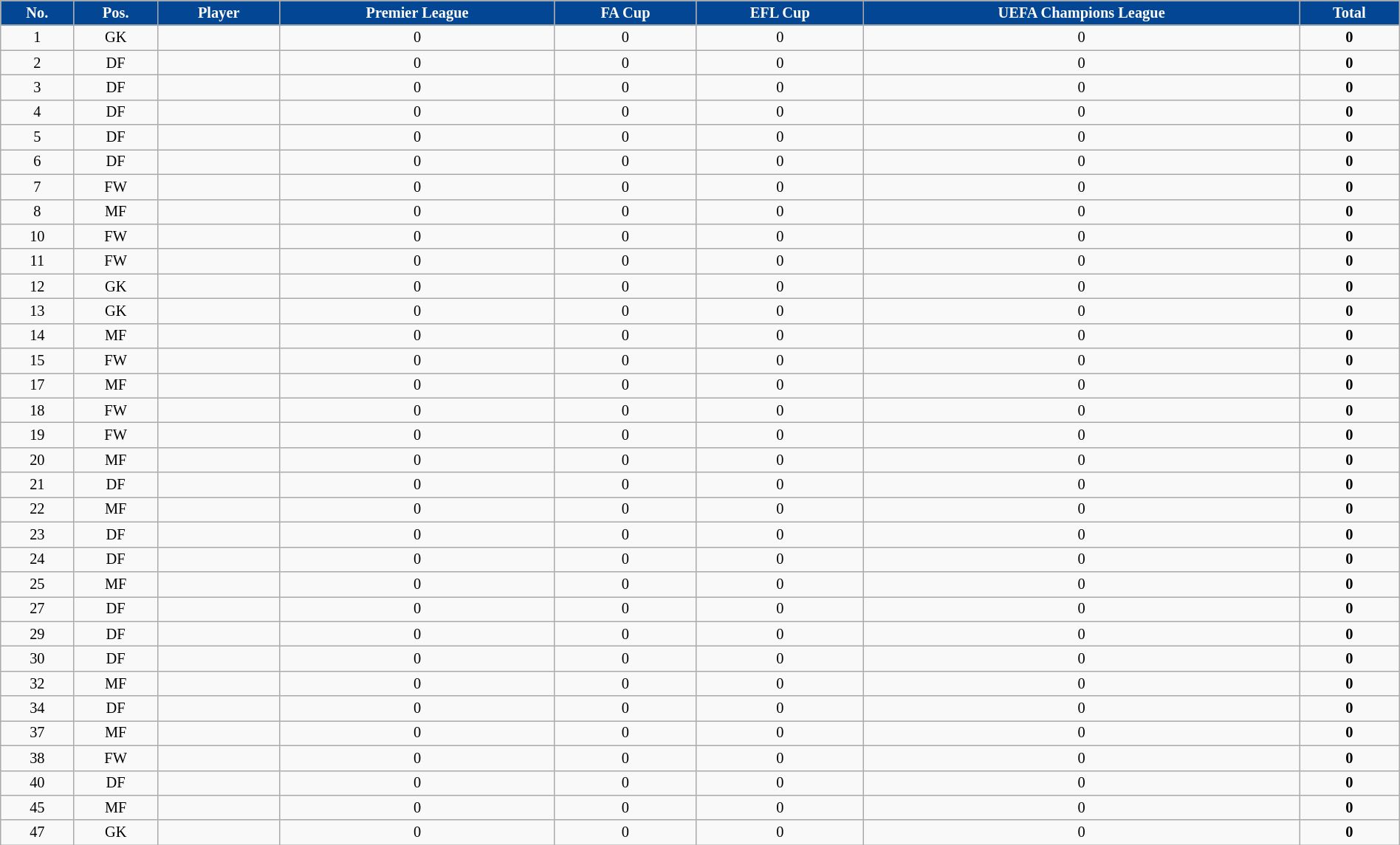<table class="wikitable sortable" style="text-align:center; font-size:85%; width:100%">
<tr>
<th style=background-color:#034694;color:#FFFFFF>No.</th>
<th style=background-color:#034694;color:#FFFFFF>Pos.</th>
<th style=background-color:#034694;color:#FFFFFF>Player</th>
<th style=background-color:#034694;color:#FFFFFF>Premier League</th>
<th style=background-color:#034694;color:#FFFFFF>FA Cup</th>
<th style=background-color:#034694;color:#FFFFFF>EFL Cup</th>
<th style=background-color:#034694;color:#FFFFFF>UEFA Champions League</th>
<th style=background-color:#034694;color:#FFFFFF>Total</th>
</tr>
<tr>
<td>1</td>
<td>GK</td>
<td align=left> </td>
<td>0</td>
<td>0</td>
<td>0</td>
<td>0</td>
<td><strong>0</strong></td>
</tr>
<tr>
<td>2</td>
<td>DF</td>
<td align=left> </td>
<td>0</td>
<td>0</td>
<td>0</td>
<td>0</td>
<td><strong>0</strong></td>
</tr>
<tr>
<td>3</td>
<td>DF</td>
<td align=left> </td>
<td>0</td>
<td>0</td>
<td>0</td>
<td>0</td>
<td><strong>0</strong></td>
</tr>
<tr>
<td>4</td>
<td>DF</td>
<td align=left> </td>
<td>0</td>
<td>0</td>
<td>0</td>
<td>0</td>
<td><strong>0</strong></td>
</tr>
<tr>
<td>5</td>
<td>DF</td>
<td align=left> </td>
<td>0</td>
<td>0</td>
<td>0</td>
<td>0</td>
<td><strong>0</strong></td>
</tr>
<tr>
<td>6</td>
<td>DF</td>
<td align=left> </td>
<td>0</td>
<td>0</td>
<td>0</td>
<td>0</td>
<td><strong>0</strong></td>
</tr>
<tr>
<td>7</td>
<td>FW</td>
<td align=left> </td>
<td>0</td>
<td>0</td>
<td>0</td>
<td>0</td>
<td><strong>0</strong></td>
</tr>
<tr>
<td>8</td>
<td>MF</td>
<td align=left> </td>
<td>0</td>
<td>0</td>
<td>0</td>
<td>0</td>
<td><strong>0</strong></td>
</tr>
<tr>
<td>10</td>
<td>FW</td>
<td align=left> </td>
<td>0</td>
<td>0</td>
<td>0</td>
<td>0</td>
<td><strong>0</strong></td>
</tr>
<tr>
<td>11</td>
<td>FW</td>
<td align=left> </td>
<td>0</td>
<td>0</td>
<td>0</td>
<td>0</td>
<td><strong>0</strong></td>
</tr>
<tr>
<td>12</td>
<td>GK</td>
<td align=left> </td>
<td>0</td>
<td>0</td>
<td>0</td>
<td>0</td>
<td><strong>0</strong></td>
</tr>
<tr>
<td>13</td>
<td>GK</td>
<td align=left> </td>
<td>0</td>
<td>0</td>
<td>0</td>
<td>0</td>
<td><strong>0</strong></td>
</tr>
<tr>
<td>14</td>
<td>MF</td>
<td align=left> </td>
<td>0</td>
<td>0</td>
<td>0</td>
<td>0</td>
<td><strong>0</strong></td>
</tr>
<tr>
<td>15</td>
<td>FW</td>
<td align=left> </td>
<td>0</td>
<td>0</td>
<td>0</td>
<td>0</td>
<td><strong>0</strong></td>
</tr>
<tr>
<td>17</td>
<td>MF</td>
<td align=left> </td>
<td>0</td>
<td>0</td>
<td>0</td>
<td>0</td>
<td><strong>0</strong></td>
</tr>
<tr>
<td>18</td>
<td>FW</td>
<td align=left> </td>
<td>0</td>
<td>0</td>
<td>0</td>
<td>0</td>
<td><strong>0</strong></td>
</tr>
<tr>
<td>19</td>
<td>FW</td>
<td align=left> </td>
<td>0</td>
<td>0</td>
<td>0</td>
<td>0</td>
<td><strong>0</strong></td>
</tr>
<tr>
<td>20</td>
<td>MF</td>
<td align=left> </td>
<td>0</td>
<td>0</td>
<td>0</td>
<td>0</td>
<td><strong>0</strong></td>
</tr>
<tr>
<td>21</td>
<td>DF</td>
<td align=left> </td>
<td>0</td>
<td>0</td>
<td>0</td>
<td>0</td>
<td><strong>0</strong></td>
</tr>
<tr>
<td>22</td>
<td>MF</td>
<td align=left> </td>
<td>0</td>
<td>0</td>
<td>0</td>
<td>0</td>
<td><strong>0</strong></td>
</tr>
<tr>
<td>23</td>
<td>DF</td>
<td align=left> </td>
<td>0</td>
<td>0</td>
<td>0</td>
<td>0</td>
<td><strong>0</strong></td>
</tr>
<tr>
<td>24</td>
<td>DF</td>
<td align=left> </td>
<td>0</td>
<td>0</td>
<td>0</td>
<td>0</td>
<td><strong>0</strong></td>
</tr>
<tr>
<td>25</td>
<td>MF</td>
<td align=left> </td>
<td>0</td>
<td>0</td>
<td>0</td>
<td>0</td>
<td><strong>0</strong></td>
</tr>
<tr>
<td>27</td>
<td>DF</td>
<td align=left> </td>
<td>0</td>
<td>0</td>
<td>0</td>
<td>0</td>
<td><strong>0</strong></td>
</tr>
<tr>
<td>29</td>
<td>DF</td>
<td align=left> </td>
<td>0</td>
<td>0</td>
<td>0</td>
<td>0</td>
<td><strong>0</strong></td>
</tr>
<tr>
<td>30</td>
<td>DF</td>
<td align=left> </td>
<td>0</td>
<td>0</td>
<td>0</td>
<td>0</td>
<td><strong>0</strong></td>
</tr>
<tr>
<td>32</td>
<td>MF</td>
<td align=left> </td>
<td>0</td>
<td>0</td>
<td>0</td>
<td>0</td>
<td><strong>0</strong></td>
</tr>
<tr>
<td>34</td>
<td>DF</td>
<td align=left> </td>
<td>0</td>
<td>0</td>
<td>0</td>
<td>0</td>
<td><strong>0</strong></td>
</tr>
<tr>
<td>37</td>
<td>MF</td>
<td align=left> </td>
<td>0</td>
<td>0</td>
<td>0</td>
<td>0</td>
<td><strong>0</strong></td>
</tr>
<tr>
<td>38</td>
<td>FW</td>
<td align=left> </td>
<td>0</td>
<td>0</td>
<td>0</td>
<td>0</td>
<td><strong>0</strong></td>
</tr>
<tr>
<td>40</td>
<td>DF</td>
<td align=left> </td>
<td>0</td>
<td>0</td>
<td>0</td>
<td>0</td>
<td><strong>0</strong></td>
</tr>
<tr>
<td>45</td>
<td>MF</td>
<td align=left> </td>
<td>0</td>
<td>0</td>
<td>0</td>
<td>0</td>
<td><strong>0</strong></td>
</tr>
<tr>
<td>47</td>
<td>GK</td>
<td align=left> </td>
<td>0</td>
<td>0</td>
<td>0</td>
<td>0</td>
<td><strong>0</strong></td>
</tr>
</table>
